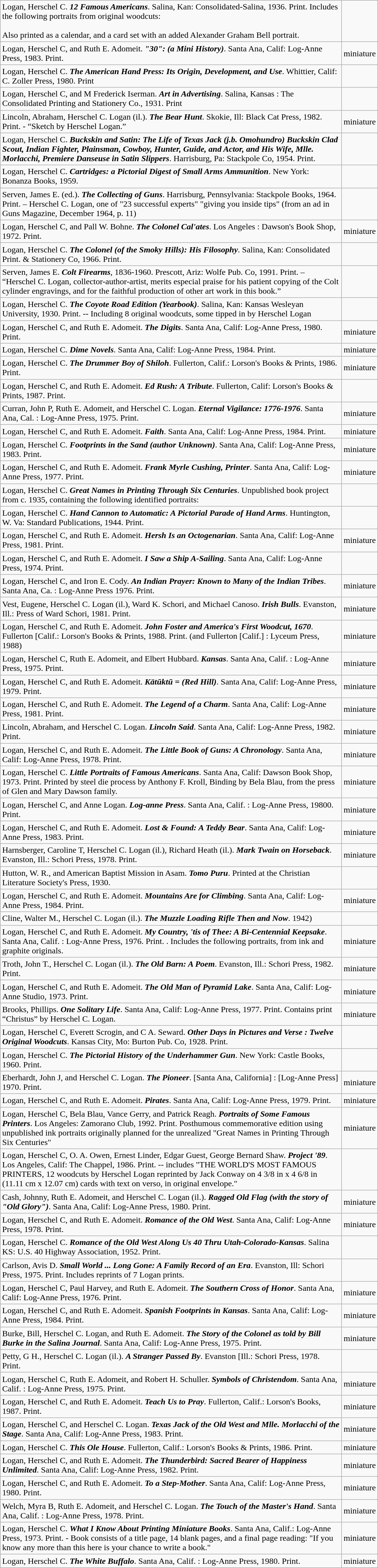<table class="wikitable" style="max-width: 720px">
<tr>
<td>Logan, Herschel C. <strong><em>12 Famous Americans</em></strong>. Salina, Kan: Consolidated-Salina, 1936. Print. Includes the following portraits from original woodcuts:<br><br>Also printed as a calendar, and a card set with an added Alexander Graham Bell portrait.</td>
<td></td>
</tr>
<tr>
<td>Logan, Herschel C, and Ruth E. Adomeit. <strong><em>"30": (a Mini History)</em></strong>. Santa Ana, Calif: Log-Anne Press, 1983. Print.</td>
<td><span>miniature</span></td>
</tr>
<tr>
<td>Logan, Herschel C. <strong><em>The American Hand Press: Its Origin, Development, and Use</em></strong>. Whittier, Calif: C. Zoller Press, 1980. Print</td>
<td></td>
</tr>
<tr>
<td>Logan, Herschel C, and M Frederick Iserman. <strong><em>Art in Advertising</em></strong>. Salina, Kansas : The Consolidated Printing and Stationery Co., 1931. Print</td>
<td></td>
</tr>
<tr>
<td>Lincoln, Abraham, Herschel C. Logan (il.). <strong><em>The Bear Hunt</em></strong>. Skokie, Ill: Black Cat Press, 1982. Print. - “Sketch by Herschel Logan.”</td>
<td><span>miniature</span></td>
</tr>
<tr>
<td>Logan, Herschel C. <strong><em>Buckskin and Satin: The Life of Texas Jack (j.b. Omohundro) Buckskin Clad Scout, Indian Fighter, Plainsman, Cowboy, Hunter, Guide, and Actor, and His Wife, Mlle. Morlacchi, Premiere Danseuse in Satin Slippers</em></strong>. Harrisburg, Pa: Stackpole Co, 1954. Print.</td>
<td></td>
</tr>
<tr>
<td>Logan, Herschel C. <strong><em>Cartridges: a Pictorial Digest of Small Arms Ammunition</em></strong>. New York: Bonanza Books, 1959.</td>
<td></td>
</tr>
<tr>
<td>Serven, James E. (ed.). <strong><em>The Collecting of Guns</em></strong>. Harrisburg, Pennsylvania: Stackpole Books, 1964. Print. – Herschel C. Logan, one of "23 successful experts" "giving you inside tips" (from an ad in Guns Magazine, December 1964, p. 11)</td>
<td></td>
</tr>
<tr>
<td>Logan, Herschel C, and Pall W. Bohne. <strong><em>The Colonel Cal'ates</em></strong>. Los Angeles : Dawson's Book Shop, 1972. Print. </td>
<td><span>miniature</span></td>
</tr>
<tr>
<td>Logan, Herschel C. <strong><em>The Colonel (of the Smoky Hills): His Filosophy</em></strong>. Salina, Kan: Consolidated Print. & Stationery Co, 1966. Print. </td>
<td></td>
</tr>
<tr>
<td>Serven, James E. <strong><em>Colt Firearms</em></strong>, 1836-1960. Prescott, Ariz: Wolfe Pub. Co, 1991. Print. – “Herschel C. Logan, collector-author-artist, merits especial praise for his patient copying of the Colt cylinder engravings, and for the faithful production of other art work in this book.”</td>
<td></td>
</tr>
<tr>
<td>Logan, Herschel C. <strong><em>The Coyote Road Edition (Yearbook)</em></strong>. Salina, Kan: Kansas Wesleyan University, 1930. Print. -- Including 8 original woodcuts, some tipped in by Herschel Logan</td>
<td></td>
</tr>
<tr>
<td>Logan, Herschel C, and Ruth E. Adomeit. <strong><em>The Digits</em></strong>. Santa Ana, Calif: Log-Anne Press, 1980. Print.</td>
<td><span>miniature</span></td>
</tr>
<tr>
<td>Logan, Herschel C. <strong><em>Dime Novels</em></strong>. Santa Ana, Calif: Log-Anne Press, 1984. Print.</td>
<td><span>miniature</span></td>
</tr>
<tr>
<td>Logan, Herschel C. <strong><em>The Drummer Boy of Shiloh</em></strong>. Fullerton, Calif.: Lorson's Books & Prints, 1986. Print.</td>
<td><span>miniature</span></td>
</tr>
<tr>
<td>Logan, Herschel C, and Ruth E. Adomeit. <strong><em>Ed Rush: A Tribute</em></strong>. Fullerton, Calif: Lorson's Books & Prints, 1987. Print.</td>
<td></td>
</tr>
<tr>
<td>Curran, John P, Ruth E. Adomeit, and Herschel C. Logan. <strong><em>Eternal Vigilance: 1776-1976</em></strong>. Santa Ana, Cal. : Log-Anne Press, 1975. Print.</td>
<td><span>miniature</span></td>
</tr>
<tr>
<td>Logan, Herschel C, and Ruth E. Adomeit. <strong><em>Faith</em></strong>. Santa Ana, Calif: Log-Anne Press, 1984. Print.</td>
<td><span>miniature</span></td>
</tr>
<tr>
<td>Logan, Herschel C. <strong><em>Footprints in the Sand (author Unknown)</em></strong>. Santa Ana, Calif: Log-Anne Press, 1983. Print.</td>
<td><span>miniature</span></td>
</tr>
<tr>
<td>Logan, Herschel C, and Ruth E. Adomeit. <strong><em>Frank Myrle Cushing, Printer</em></strong>. Santa Ana, Calif: Log-Anne Press, 1977. Print.</td>
<td><span>miniature</span></td>
</tr>
<tr>
<td>Logan, Herschel C. <strong><em>Great Names in Printing Through Six Centuries</em></strong>. Unpublished book project from c. 1935, containing the following identified portraits:<br></td>
<td></td>
</tr>
<tr>
<td>Logan, Herschel C. <strong><em>Hand Cannon to Automatic: A Pictorial Parade of Hand Arms</em></strong>. Huntington, W. Va: Standard Publications, 1944. Print.</td>
<td></td>
</tr>
<tr>
<td>Logan, Herschel C, and Ruth E. Adomeit. <strong><em>Hersh Is an Octogenarian</em></strong>. Santa Ana, Calif: Log-Anne Press, 1981. Print.</td>
<td><span>miniature</span></td>
</tr>
<tr>
<td>Logan, Herschel C, and Ruth E. Adomeit. <strong><em>I Saw a Ship A-Sailing</em></strong>. Santa Ana, Calif: Log-Anne Press, 1974. Print.</td>
<td></td>
</tr>
<tr>
<td>Logan, Herschel C, and Iron E. Cody. <strong><em>An Indian Prayer: Known to Many of the Indian Tribes</em></strong>. Santa Ana, Ca. : Log-Anne Press 1976. Print.</td>
<td><span>miniature</span></td>
</tr>
<tr>
<td>Vest, Eugene, Herschel C. Logan (il.), Ward K. Schori, and Michael Canoso. <strong><em>Irish Bulls</em></strong>. Evanston, Ill.: Press of Ward Schori, 1981. Print.</td>
<td><span>miniature</span></td>
</tr>
<tr>
<td>Logan, Herschel C, and Ruth E. Adomeit. <strong><em>John Foster and America's First Woodcut, 1670</em></strong>. Fullerton [Calif.: Lorson's Books & Prints, 1988. Print. (and Fullerton [Calif.] : Lyceum Press, 1988)</td>
<td><span>miniature</span></td>
</tr>
<tr>
<td>Logan, Herschel C, Ruth E. Adomeit, and Elbert Hubbard. <strong><em>Kansas</em></strong>. Santa Ana, Calif. : Log-Anne Press, 1975. Print.</td>
<td><span>miniature</span></td>
</tr>
<tr>
<td>Logan, Herschel C, and Ruth E. Adomeit. <strong><em>Kätūktū = (Red Hill)</em></strong>. Santa Ana, Calif: Log-Anne Press, 1979. Print.</td>
<td><span>miniature</span></td>
</tr>
<tr>
<td>Logan, Herschel C, and Ruth E. Adomeit. <strong><em>The Legend of a Charm</em></strong>. Santa Ana, Calif: Log-Anne Press, 1981. Print.</td>
<td><span>miniature</span></td>
</tr>
<tr>
<td>Lincoln, Abraham, and Herschel C. Logan. <strong><em>Lincoln Said</em></strong>. Santa Ana, Calif: Log-Anne Press, 1982. Print.</td>
<td><span>miniature</span></td>
</tr>
<tr>
<td>Logan, Herschel C, and Ruth E. Adomeit. <strong><em>The Little Book of Guns: A Chronology</em></strong>. Santa Ana, Calif: Log-Anne Press, 1978. Print.</td>
<td><span>miniature</span></td>
</tr>
<tr>
<td>Logan, Herschel C. <strong><em>Little Portraits of Famous Americans</em></strong>. Santa Ana, Calif: Dawson Book Shop, 1973. Print. Printed by steel die process by Anthony F. Kroll, Binding by Bela Blau, from the press of Glen and Mary Dawson family.<br></td>
<td><span>miniature</span></td>
</tr>
<tr>
<td>Logan, Herschel C, and Anne Logan. <strong><em>Log-anne Press</em></strong>. Santa Ana, Calif. : Log-Anne Press, 19800. Print.</td>
<td><span>miniature</span></td>
</tr>
<tr>
<td>Logan, Herschel C, and Ruth E. Adomeit. <strong><em>Lost & Found: A Teddy Bear</em></strong>. Santa Ana, Calif: Log-Anne Press, 1983. Print.</td>
<td><span>miniature</span></td>
</tr>
<tr>
<td>Harnsberger, Caroline T, Herschel C. Logan (il.), Richard Heath (il.). <strong><em>Mark Twain on Horseback</em></strong>. Evanston, Ill.: Schori Press, 1978. Print.</td>
<td><span>miniature</span></td>
</tr>
<tr>
<td>Hutton, W. R., and American Baptist Mission in Asam. <strong><em>Tomo Puru</em></strong>. Printed at the Christian Literature Society's Press, 1930.</td>
<td></td>
</tr>
<tr>
<td>Logan, Herschel C, and Ruth E. Adomeit. <strong><em>Mountains Are for Climbing</em></strong>. Santa Ana, Calif: Log-Anne Press, 1984. Print.</td>
<td><span>miniature</span></td>
</tr>
<tr>
<td>Cline, Walter M., Herschel C. Logan (il.). <strong><em>The Muzzle Loading Rifle Then and Now</em></strong>. 1942)</td>
<td></td>
</tr>
<tr>
<td>Logan, Herschel C, and Ruth E. Adomeit. <strong><em>My Country, 'tis of Thee: A Bi-Centennial Keepsake</em></strong>. Santa Ana, Calif. : Log-Anne Press, 1976. Print. . Includes the following portraits, from ink and graphite originals.<br></td>
<td><span>miniature</span></td>
</tr>
<tr>
<td>Troth, John T., Herschel C. Logan (il.). <strong><em>The Old Barn: A Poem</em></strong>. Evanston, Ill.: Schori Press, 1982. Print.</td>
<td><span>miniature</span></td>
</tr>
<tr>
<td>Logan, Herschel C, and Ruth E. Adomeit. <strong><em>The Old Man of Pyramid Lake</em></strong>. Santa Ana, Calif: Log-Anne Studio, 1973. Print.</td>
<td><span>miniature</span></td>
</tr>
<tr>
<td>Brooks, Phillips. <strong><em>One Solitary Life</em></strong>. Santa Ana, Calif: Log-Anne Press, 1977. Print. Contains print “Christus” by Herschel C. Logan. </td>
<td><span>miniature</span></td>
</tr>
<tr>
<td>Logan, Herschel C, Everett Scrogin, and C A. Seward. <strong><em>Other Days in Pictures and Verse : Twelve Original Woodcuts</em></strong>. Kansas City, Mo: Burton Pub. Co, 1928. Print. </td>
<td></td>
</tr>
<tr>
<td>Logan, Herschel C. <strong><em>The Pictorial History of the Underhammer Gun</em></strong>. New York: Castle Books, 1960. Print.</td>
<td></td>
</tr>
<tr>
<td>Eberhardt, John J, and Herschel C. Logan. <strong><em>The Pioneer</em></strong>. [Santa Ana, California] : [Log-Anne Press] 1970. Print.</td>
<td><span>miniature</span></td>
</tr>
<tr>
<td>Logan, Herschel C, and Ruth E. Adomeit. <strong><em>Pirates</em></strong>. Santa Ana, Calif: Log-Anne Press, 1979. Print.</td>
<td><span>miniature</span></td>
</tr>
<tr>
<td>Logan, Herschel C, Bela Blau, Vance Gerry, and Patrick Reagh. <strong><em>Portraits of Some Famous Printers</em></strong>. Los Angeles: Zamorano Club, 1992. Print. Posthumous commemorative edition using unpublished ink portraits originally planned for the unrealized "Great Names in Printing Through Six Centuries"<br></td>
<td><span>miniature</span></td>
</tr>
<tr>
<td>Logan, Herschel C, O. A. Owen, Ernest Linder, Edgar Guest, George Bernard Shaw. <strong><em>Project '89</em></strong>. Los Angeles, Calif: The Chappel, 1986. Print. -- includes "THE WORLD'S MOST FAMOUS PRINTERS, 12 woodcuts by Herschel Logan reprinted by Jack Conway on 4 3/8 in x 4 6/8 in<br>(11.11 cm x 12.07 cm) cards with text on verso, in original envelope."</td>
<td></td>
</tr>
<tr>
<td>Cash, Johnny, Ruth E. Adomeit, and Herschel C. Logan (il.). <strong><em>Ragged Old Flag (with the story of "Old Glory")</em></strong>. Santa Ana, Calif: Log-Anne Press, 1980. Print.</td>
<td><span>miniature</span></td>
</tr>
<tr>
<td>Logan, Herschel C, and Ruth E. Adomeit. <strong><em>Romance of the Old West</em></strong>. Santa Ana, Calif: Log-Anne Press, 1978. Print.</td>
<td><span>miniature</span></td>
</tr>
<tr>
<td>Logan, Herschel C. <strong><em>Romance of the Old West Along Us 40 Thru Utah-Colorado-Kansas</em></strong>. Salina KS: U.S. 40 Highway Association, 1952. Print. </td>
<td></td>
</tr>
<tr>
<td>Carlson, Avis D. <strong><em>Small World ... Long Gone: A Family Record of an Era</em></strong>. Evanston, Ill: Schori Press, 1975. Print. Includes reprints of 7 Logan prints.</td>
<td></td>
</tr>
<tr>
<td>Logan, Herschel C, Paul Harvey, and Ruth E. Adomeit. <strong><em>The Southern Cross of Honor</em></strong>. Santa Ana, Calif: Log-Anne Press, 1976. Print.</td>
<td><span>miniature</span></td>
</tr>
<tr>
<td>Logan, Herschel C, and Ruth E. Adomeit. <strong><em>Spanish Footprints in Kansas</em></strong>. Santa Ana, Calif: Log-Anne Press, 1984. Print.</td>
<td><span>miniature</span></td>
</tr>
<tr>
<td>Burke, Bill, Herschel C. Logan, and Ruth E. Adomeit. <strong><em>The Story of the Colonel as told by Bill Burke in the Salina Journal</em></strong>. Santa Ana, Calif: Log-Anne Press, 1975. Print.  </td>
<td><span>miniature</span></td>
</tr>
<tr>
<td>Petty, G H., Herschel C. Logan (il.). <strong><em>A Stranger Passed By</em></strong>. Evanston [Ill.: Schori Press, 1978. Print.</td>
<td></td>
</tr>
<tr>
<td>Logan, Herschel C, Ruth E. Adomeit, and Robert H. Schuller. <strong><em>Symbols of Christendom</em></strong>. Santa Ana, Calif. : Log-Anne Press, 1975. Print.</td>
<td><span>miniature</span></td>
</tr>
<tr>
<td>Logan, Herschel C, and Ruth E. Adomeit. <strong><em>Teach Us to Pray</em></strong>. Fullerton, Calif.: Lorson's Books, 1987. Print.</td>
<td><span>miniature</span></td>
</tr>
<tr>
<td>Logan, Herschel C, and Herschel C. Logan. <strong><em>Texas Jack of the Old West and Mlle. Morlacchi of the Stage</em></strong>. Santa Ana, Calif: Log-Anne Press, 1983. Print.</td>
<td><span>miniature</span></td>
</tr>
<tr>
<td>Logan, Herschel C. <strong><em>This Ole House</em></strong>. Fullerton, Calif.: Lorson's Books & Prints, 1986. Print.</td>
<td><span>miniature</span></td>
</tr>
<tr>
<td>Logan, Herschel C, and Ruth E. Adomeit. <strong><em>The Thunderbird: Sacred Bearer of Happiness Unlimited</em></strong>. Santa Ana, Calif: Log-Anne Press, 1982. Print.</td>
<td><span>miniature</span></td>
</tr>
<tr>
<td>Logan, Herschel C, and Ruth E. Adomeit. <strong><em>To a Step-Mother</em></strong>. Santa Ana, Calif: Log-Anne Press, 1980. Print.</td>
<td><span>miniature</span></td>
</tr>
<tr>
<td>Welch, Myra B, Ruth E. Adomeit, and Herschel C. Logan. <strong><em>The Touch of the Master's Hand</em></strong>. Santa Ana, Calif. : Log-Anne Press, 1978. Print.</td>
<td><span>miniature</span></td>
</tr>
<tr>
<td>Logan, Herschel C. <strong><em>What I Know About Printing Miniature Books</em></strong>. Santa Ana, Calif.: Log-Anne Press, 1973. Print. - Book consists of a title page, 14 blank pages, and a final page reading: "If you know any more than this here is your chance to write a book."</td>
<td><span>miniature</span></td>
</tr>
<tr>
<td>Logan, Herschel C. <strong><em>The White Buffalo</em></strong>. Santa Ana, Calif. : Log-Anne Press, 1980. Print.</td>
<td><span>miniature</span></td>
</tr>
</table>
